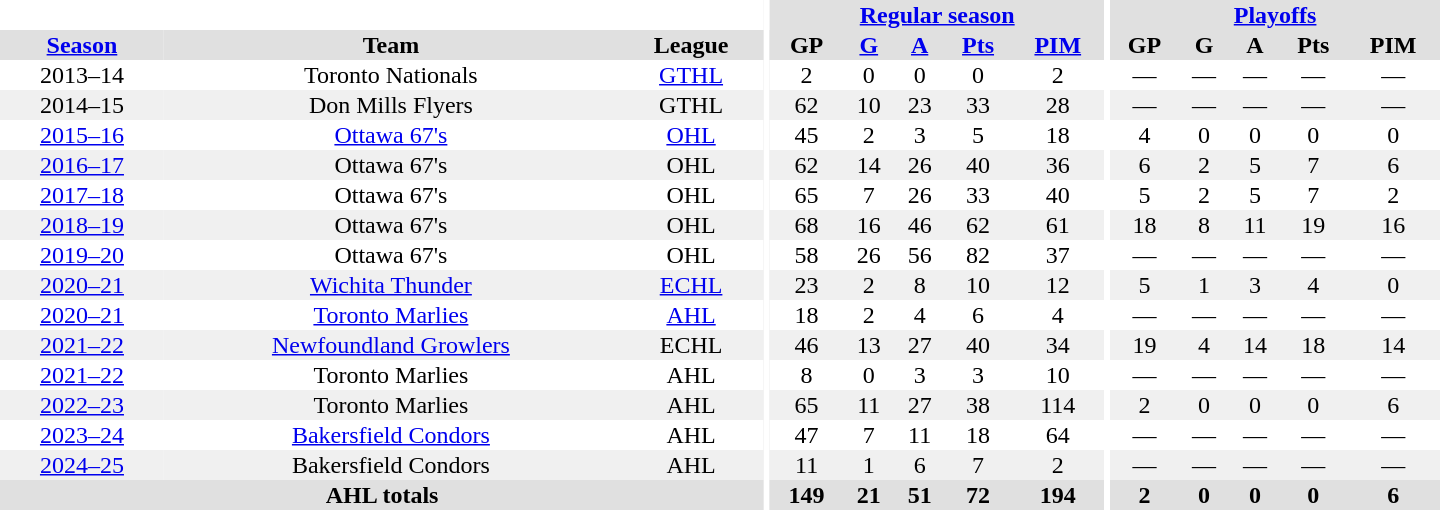<table border="0" cellpadding="1" cellspacing="0" style="text-align:center; width:60em">
<tr bgcolor="#e0e0e0">
<th colspan="3" bgcolor="#ffffff"></th>
<th rowspan="100" bgcolor="#ffffff"></th>
<th colspan="5"><a href='#'>Regular season</a></th>
<th rowspan="100" bgcolor="#ffffff"></th>
<th colspan="5"><a href='#'>Playoffs</a></th>
</tr>
<tr bgcolor="#e0e0e0">
<th><a href='#'>Season</a></th>
<th>Team</th>
<th>League</th>
<th>GP</th>
<th><a href='#'>G</a></th>
<th><a href='#'>A</a></th>
<th><a href='#'>Pts</a></th>
<th><a href='#'>PIM</a></th>
<th>GP</th>
<th>G</th>
<th>A</th>
<th>Pts</th>
<th>PIM</th>
</tr>
<tr>
<td>2013–14</td>
<td>Toronto Nationals</td>
<td><a href='#'>GTHL</a></td>
<td>2</td>
<td>0</td>
<td>0</td>
<td>0</td>
<td>2</td>
<td>—</td>
<td>—</td>
<td>—</td>
<td>—</td>
<td>—</td>
</tr>
<tr bgcolor="#f0f0f0">
<td>2014–15</td>
<td>Don Mills Flyers</td>
<td>GTHL</td>
<td>62</td>
<td>10</td>
<td>23</td>
<td>33</td>
<td>28</td>
<td>—</td>
<td>—</td>
<td>—</td>
<td>—</td>
<td>—</td>
</tr>
<tr>
<td><a href='#'>2015–16</a></td>
<td><a href='#'>Ottawa 67's</a></td>
<td><a href='#'>OHL</a></td>
<td>45</td>
<td>2</td>
<td>3</td>
<td>5</td>
<td>18</td>
<td>4</td>
<td>0</td>
<td>0</td>
<td>0</td>
<td>0</td>
</tr>
<tr bgcolor="#f0f0f0">
<td><a href='#'>2016–17</a></td>
<td>Ottawa 67's</td>
<td>OHL</td>
<td>62</td>
<td>14</td>
<td>26</td>
<td>40</td>
<td>36</td>
<td>6</td>
<td>2</td>
<td>5</td>
<td>7</td>
<td>6</td>
</tr>
<tr>
<td><a href='#'>2017–18</a></td>
<td>Ottawa 67's</td>
<td>OHL</td>
<td>65</td>
<td>7</td>
<td>26</td>
<td>33</td>
<td>40</td>
<td>5</td>
<td>2</td>
<td>5</td>
<td>7</td>
<td>2</td>
</tr>
<tr bgcolor="#f0f0f0">
<td><a href='#'>2018–19</a></td>
<td>Ottawa 67's</td>
<td>OHL</td>
<td>68</td>
<td>16</td>
<td>46</td>
<td>62</td>
<td>61</td>
<td>18</td>
<td>8</td>
<td>11</td>
<td>19</td>
<td>16</td>
</tr>
<tr>
<td><a href='#'>2019–20</a></td>
<td>Ottawa 67's</td>
<td>OHL</td>
<td>58</td>
<td>26</td>
<td>56</td>
<td>82</td>
<td>37</td>
<td>—</td>
<td>—</td>
<td>—</td>
<td>—</td>
<td>—</td>
</tr>
<tr bgcolor="#f0f0f0">
<td><a href='#'>2020–21</a></td>
<td><a href='#'>Wichita Thunder</a></td>
<td><a href='#'>ECHL</a></td>
<td>23</td>
<td>2</td>
<td>8</td>
<td>10</td>
<td>12</td>
<td>5</td>
<td>1</td>
<td>3</td>
<td>4</td>
<td>0</td>
</tr>
<tr>
<td><a href='#'>2020–21</a></td>
<td><a href='#'>Toronto Marlies</a></td>
<td><a href='#'>AHL</a></td>
<td>18</td>
<td>2</td>
<td>4</td>
<td>6</td>
<td>4</td>
<td>—</td>
<td>—</td>
<td>—</td>
<td>—</td>
<td>—</td>
</tr>
<tr bgcolor="#f0f0f0">
<td><a href='#'>2021–22</a></td>
<td><a href='#'>Newfoundland Growlers</a></td>
<td>ECHL</td>
<td>46</td>
<td>13</td>
<td>27</td>
<td>40</td>
<td>34</td>
<td>19</td>
<td>4</td>
<td>14</td>
<td>18</td>
<td>14</td>
</tr>
<tr>
<td><a href='#'>2021–22</a></td>
<td>Toronto Marlies</td>
<td>AHL</td>
<td>8</td>
<td>0</td>
<td>3</td>
<td>3</td>
<td>10</td>
<td>—</td>
<td>—</td>
<td>—</td>
<td>—</td>
<td>—</td>
</tr>
<tr bgcolor="#f0f0f0">
<td><a href='#'>2022–23</a></td>
<td>Toronto Marlies</td>
<td>AHL</td>
<td>65</td>
<td>11</td>
<td>27</td>
<td>38</td>
<td>114</td>
<td>2</td>
<td>0</td>
<td>0</td>
<td>0</td>
<td>6</td>
</tr>
<tr>
<td><a href='#'>2023–24</a></td>
<td><a href='#'>Bakersfield Condors</a></td>
<td>AHL</td>
<td>47</td>
<td>7</td>
<td>11</td>
<td>18</td>
<td>64</td>
<td>—</td>
<td>—</td>
<td>—</td>
<td>—</td>
<td>—</td>
</tr>
<tr bgcolor="#f0f0f0">
<td><a href='#'>2024–25</a></td>
<td>Bakersfield Condors</td>
<td>AHL</td>
<td>11</td>
<td>1</td>
<td>6</td>
<td>7</td>
<td>2</td>
<td>—</td>
<td>—</td>
<td>—</td>
<td>—</td>
<td>—</td>
</tr>
<tr bgcolor="#e0e0e0">
<th colspan="3">AHL totals</th>
<th>149</th>
<th>21</th>
<th>51</th>
<th>72</th>
<th>194</th>
<th>2</th>
<th>0</th>
<th>0</th>
<th>0</th>
<th>6</th>
</tr>
</table>
